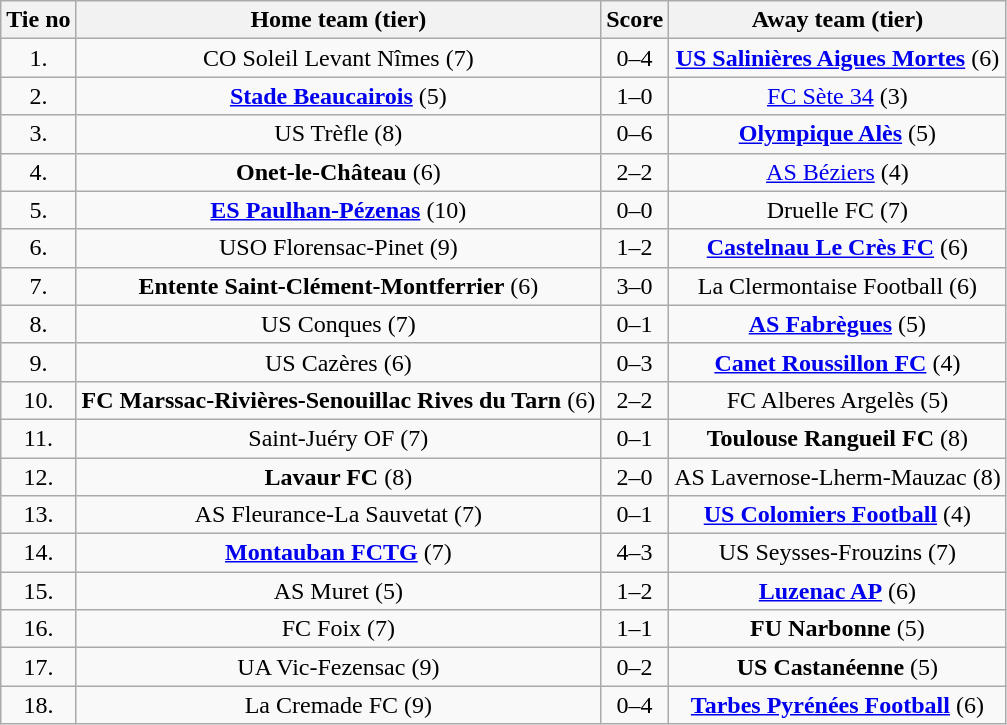<table class="wikitable" style="text-align: center">
<tr>
<th>Tie no</th>
<th>Home team (tier)</th>
<th>Score</th>
<th>Away team (tier)</th>
</tr>
<tr>
<td>1.</td>
<td>CO Soleil Levant Nîmes (7)</td>
<td>0–4</td>
<td><strong><a href='#'>US Salinières Aigues Mortes</a></strong> (6)</td>
</tr>
<tr>
<td>2.</td>
<td><strong><a href='#'>Stade Beaucairois</a></strong> (5)</td>
<td>1–0</td>
<td><a href='#'>FC Sète 34</a> (3)</td>
</tr>
<tr>
<td>3.</td>
<td>US Trèfle (8)</td>
<td>0–6</td>
<td><strong><a href='#'>Olympique Alès</a></strong> (5)</td>
</tr>
<tr>
<td>4.</td>
<td><strong>Onet-le-Château</strong> (6)</td>
<td>2–2 </td>
<td><a href='#'>AS Béziers</a> (4)</td>
</tr>
<tr>
<td>5.</td>
<td><strong><a href='#'>ES Paulhan-Pézenas</a></strong> (10)</td>
<td>0–0 </td>
<td>Druelle FC (7)</td>
</tr>
<tr>
<td>6.</td>
<td>USO Florensac-Pinet (9)</td>
<td>1–2</td>
<td><strong><a href='#'>Castelnau Le Crès FC</a></strong> (6)</td>
</tr>
<tr>
<td>7.</td>
<td><strong>Entente Saint-Clément-Montferrier</strong> (6)</td>
<td>3–0</td>
<td>La Clermontaise Football (6)</td>
</tr>
<tr>
<td>8.</td>
<td>US Conques (7)</td>
<td>0–1</td>
<td><strong><a href='#'>AS Fabrègues</a></strong> (5)</td>
</tr>
<tr>
<td>9.</td>
<td>US Cazères (6)</td>
<td>0–3</td>
<td><strong><a href='#'>Canet Roussillon FC</a></strong> (4)</td>
</tr>
<tr>
<td>10.</td>
<td><strong>FC Marssac-Rivières-Senouillac Rives du Tarn</strong> (6)</td>
<td>2–2 </td>
<td>FC Alberes Argelès (5)</td>
</tr>
<tr>
<td>11.</td>
<td>Saint-Juéry OF (7)</td>
<td>0–1</td>
<td><strong>Toulouse Rangueil FC</strong> (8)</td>
</tr>
<tr>
<td>12.</td>
<td><strong>Lavaur FC</strong> (8)</td>
<td>2–0</td>
<td>AS Lavernose-Lherm-Mauzac (8)</td>
</tr>
<tr>
<td>13.</td>
<td>AS Fleurance-La Sauvetat (7)</td>
<td>0–1</td>
<td><strong><a href='#'>US Colomiers Football</a></strong> (4)</td>
</tr>
<tr>
<td>14.</td>
<td><strong><a href='#'>Montauban FCTG</a></strong> (7)</td>
<td>4–3</td>
<td>US Seysses-Frouzins (7)</td>
</tr>
<tr>
<td>15.</td>
<td>AS Muret (5)</td>
<td>1–2</td>
<td><strong><a href='#'>Luzenac AP</a></strong> (6)</td>
</tr>
<tr>
<td>16.</td>
<td>FC Foix (7)</td>
<td>1–1 </td>
<td><strong>FU Narbonne</strong> (5)</td>
</tr>
<tr>
<td>17.</td>
<td>UA Vic-Fezensac (9)</td>
<td>0–2</td>
<td><strong>US Castanéenne</strong> (5)</td>
</tr>
<tr>
<td>18.</td>
<td>La Cremade FC (9)</td>
<td>0–4</td>
<td><strong><a href='#'>Tarbes Pyrénées Football</a></strong> (6)</td>
</tr>
</table>
